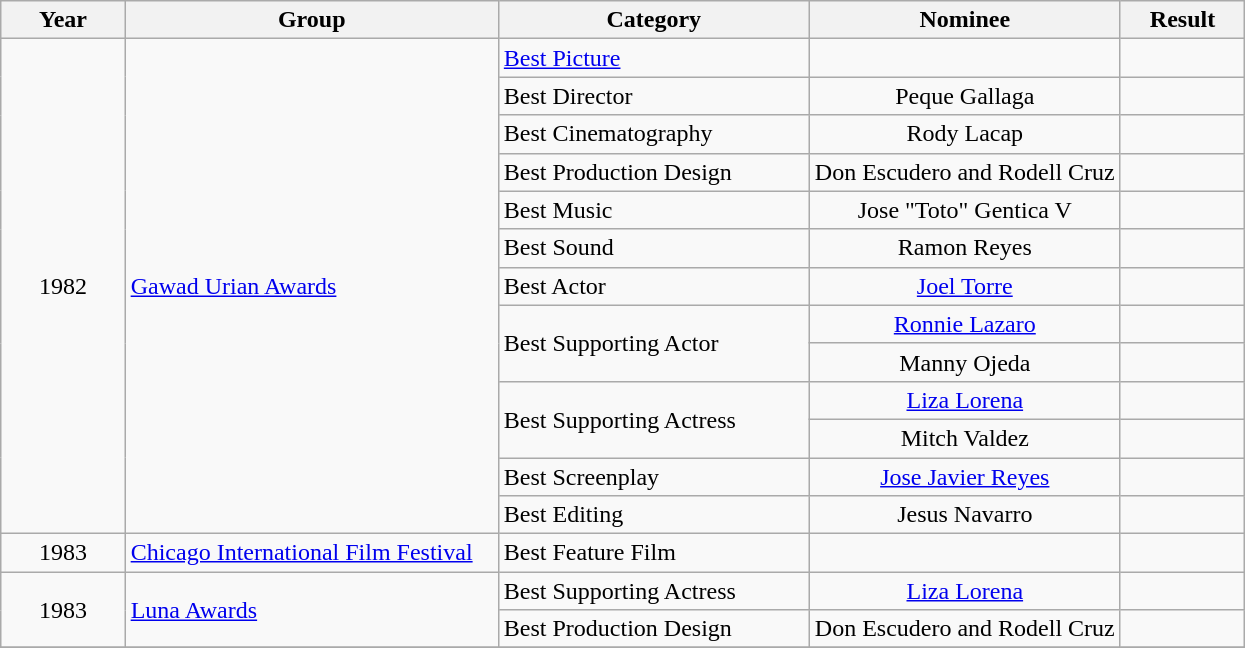<table | class="wikitable sortable">
<tr>
<th width="10%">Year</th>
<th width="30%">Group</th>
<th width="25%">Category</th>
<th width="25%">Nominee</th>
<th width="10%">Result</th>
</tr>
<tr>
<td rowspan="13" align="center">1982</td>
<td rowspan="13" align="left"><a href='#'>Gawad Urian Awards</a></td>
<td align="left"><a href='#'>Best Picture</a></td>
<td align="center"></td>
<td></td>
</tr>
<tr>
<td align="left">Best Director</td>
<td align="center">Peque Gallaga</td>
<td></td>
</tr>
<tr>
<td align="left">Best Cinematography</td>
<td align="center">Rody Lacap</td>
<td></td>
</tr>
<tr>
<td align="left">Best Production Design</td>
<td align="center">Don Escudero and Rodell Cruz</td>
<td></td>
</tr>
<tr>
<td align="left">Best Music</td>
<td align="center">Jose "Toto" Gentica V</td>
<td></td>
</tr>
<tr>
<td align="left">Best Sound</td>
<td align="center">Ramon Reyes</td>
<td></td>
</tr>
<tr>
<td align="left">Best Actor</td>
<td align="center"><a href='#'>Joel Torre</a></td>
<td></td>
</tr>
<tr>
<td rowspan="2" align="left">Best Supporting Actor</td>
<td align="center"><a href='#'>Ronnie Lazaro</a></td>
<td></td>
</tr>
<tr>
<td align="center">Manny Ojeda</td>
<td></td>
</tr>
<tr>
<td rowspan="2" align="left">Best Supporting Actress</td>
<td align="center"><a href='#'>Liza Lorena</a></td>
<td></td>
</tr>
<tr>
<td align="center">Mitch Valdez</td>
<td></td>
</tr>
<tr>
<td align="left">Best Screenplay</td>
<td align="center"><a href='#'>Jose Javier Reyes</a></td>
<td></td>
</tr>
<tr>
<td align="left">Best Editing</td>
<td align="center">Jesus Navarro</td>
<td></td>
</tr>
<tr>
<td align="center">1983</td>
<td align="left"><a href='#'>Chicago International Film Festival</a></td>
<td align="left">Best Feature Film</td>
<td align="center"></td>
<td></td>
</tr>
<tr>
<td rowspan="2" align="center">1983</td>
<td rowspan="2" align="left"><a href='#'>Luna Awards</a></td>
<td align="left">Best Supporting Actress</td>
<td align="center"><a href='#'>Liza Lorena</a></td>
<td></td>
</tr>
<tr>
<td align="left">Best Production Design</td>
<td align="center">Don Escudero and Rodell Cruz</td>
<td></td>
</tr>
<tr>
</tr>
</table>
